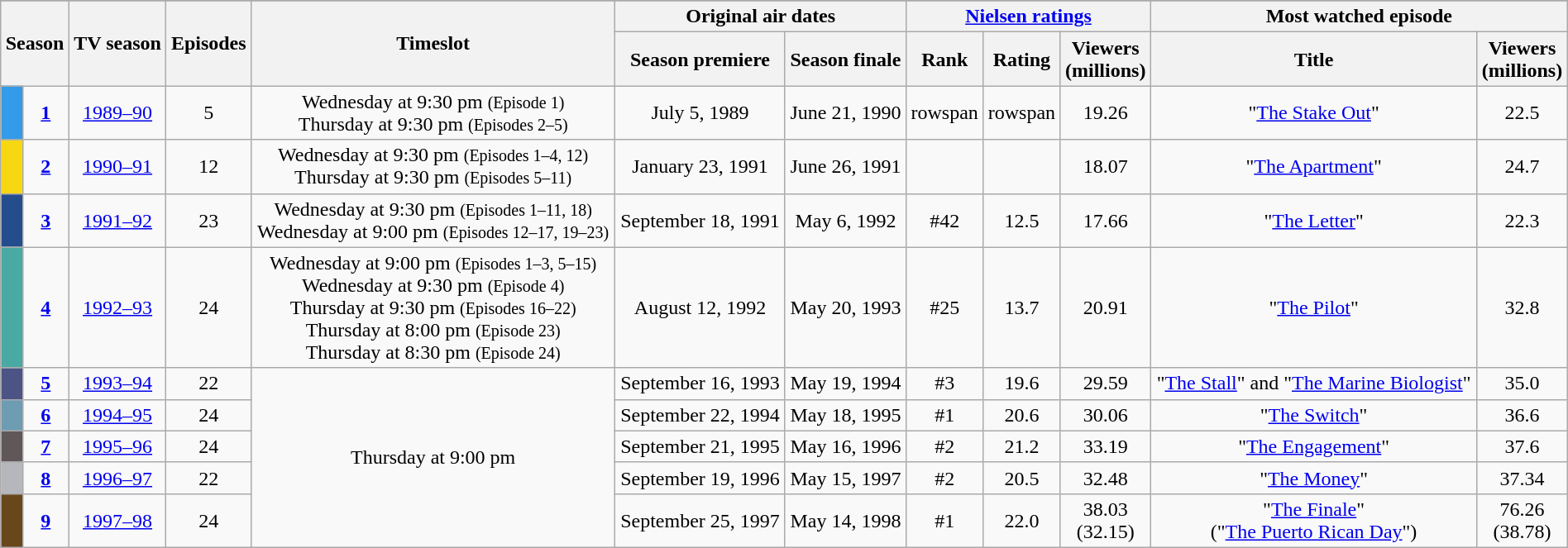<table class="wikitable" style="text-align: center; width:100%">
<tr>
</tr>
<tr>
<th rowspan="2" colspan="2">Season</th>
<th rowspan="2">TV season</th>
<th rowspan="2">Episodes</th>
<th rowspan="2">Timeslot</th>
<th colspan="2">Original air dates</th>
<th colspan="3"><a href='#'>Nielsen ratings</a></th>
<th colspan="2">Most watched episode</th>
</tr>
<tr>
<th>Season premiere</th>
<th>Season finale</th>
<th>Rank</th>
<th>Rating</th>
<th>Viewers<br>(millions)</th>
<th>Title</th>
<th>Viewers<br>(millions)</th>
</tr>
<tr>
<td style="background:#339be9"></td>
<td><strong><a href='#'>1</a></strong></td>
<td><a href='#'>1989–90</a></td>
<td>5</td>
<td>Wednesday at 9:30 pm <small>(Episode 1)</small><br>Thursday at 9:30 pm <small>(Episodes 2–5)</small></td>
<td>July 5, 1989</td>
<td>June 21, 1990</td>
<td>rowspan </td>
<td>rowspan </td>
<td>19.26</td>
<td>"<a href='#'>The Stake Out</a>"</td>
<td>22.5</td>
</tr>
<tr>
<td style="background:#f7d712;"></td>
<td><strong><a href='#'>2</a></strong></td>
<td><a href='#'>1990–91</a></td>
<td>12</td>
<td>Wednesday at 9:30 pm <small>(Episodes 1–4, 12)</small><br>Thursday at 9:30 pm <small>(Episodes 5–11)</small></td>
<td>January 23, 1991</td>
<td>June 26, 1991</td>
<td></td>
<td></td>
<td>18.07</td>
<td>"<a href='#'>The Apartment</a>"</td>
<td>24.7</td>
</tr>
<tr>
<td style="background:#244d8d"></td>
<td><strong><a href='#'>3</a></strong></td>
<td><a href='#'>1991–92</a></td>
<td>23</td>
<td>Wednesday at 9:30 pm <small>(Episodes 1–11, 18)</small><br>Wednesday at 9:00 pm <small>(Episodes 12–17, 19–23)</small></td>
<td>September 18, 1991</td>
<td>May 6, 1992</td>
<td>#42</td>
<td>12.5</td>
<td>17.66</td>
<td>"<a href='#'>The Letter</a>"</td>
<td>22.3</td>
</tr>
<tr>
<td style="background:#49a9a3"></td>
<td><strong><a href='#'>4</a></strong></td>
<td><a href='#'>1992–93</a></td>
<td>24</td>
<td>Wednesday at 9:00 pm <small>(Episodes 1–3, 5–15)</small><br>Wednesday at 9:30 pm <small>(Episode 4)</small><br>Thursday at 9:30 pm <small>(Episodes 16–22)</small><br>Thursday at 8:00 pm <small>(Episode 23)</small><br>Thursday at 8:30 pm <small>(Episode 24)</small></td>
<td>August 12, 1992</td>
<td>May 20, 1993</td>
<td>#25</td>
<td>13.7</td>
<td>20.91</td>
<td>"<a href='#'>The Pilot</a>"</td>
<td>32.8</td>
</tr>
<tr>
<td style="background:#4c5385"></td>
<td><strong><a href='#'>5</a></strong></td>
<td><a href='#'>1993–94</a></td>
<td>22</td>
<td rowspan="5">Thursday at 9:00 pm</td>
<td>September 16, 1993</td>
<td>May 19, 1994</td>
<td>#3</td>
<td>19.6</td>
<td>29.59</td>
<td>"<a href='#'>The Stall</a>" and "<a href='#'>The Marine Biologist</a>"</td>
<td>35.0</td>
</tr>
<tr>
<td style="background:#6d9cb3"></td>
<td><strong><a href='#'>6</a></strong></td>
<td><a href='#'>1994–95</a></td>
<td>24</td>
<td>September 22, 1994</td>
<td>May 18, 1995</td>
<td>#1</td>
<td>20.6</td>
<td>30.06</td>
<td>"<a href='#'>The Switch</a>"</td>
<td>36.6</td>
</tr>
<tr>
<td style="background:#5f5758"></td>
<td><strong><a href='#'>7</a></strong></td>
<td><a href='#'>1995–96</a></td>
<td>24</td>
<td>September 21, 1995</td>
<td>May 16, 1996</td>
<td>#2</td>
<td>21.2</td>
<td>33.19</td>
<td>"<a href='#'>The Engagement</a>"</td>
<td>37.6</td>
</tr>
<tr>
<td style="background:#b5b7bc;"></td>
<td><strong><a href='#'>8</a></strong></td>
<td><a href='#'>1996–97</a></td>
<td>22</td>
<td>September 19, 1996</td>
<td>May 15, 1997</td>
<td>#2</td>
<td>20.5</td>
<td>32.48</td>
<td>"<a href='#'>The Money</a>"</td>
<td>37.34</td>
</tr>
<tr>
<td style="background:#68471a"></td>
<td><strong><a href='#'>9</a></strong></td>
<td><a href='#'>1997–98</a></td>
<td>24</td>
<td>September 25, 1997</td>
<td>May 14, 1998</td>
<td>#1</td>
<td>22.0</td>
<td>38.03<br>(32.15)</td>
<td>"<a href='#'>The Finale</a>"<br>("<a href='#'>The Puerto Rican Day</a>")</td>
<td>76.26<br>(38.78)</td>
</tr>
</table>
